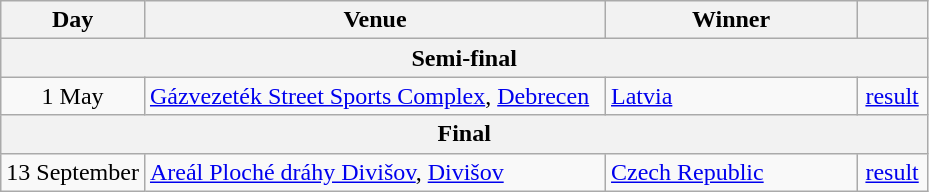<table class=wikitable>
<tr>
<th>Day</th>
<th width=300px>Venue</th>
<th width=160px>Winner</th>
<th width=40px></th>
</tr>
<tr>
<th colspan=4>Semi-final</th>
</tr>
<tr>
<td align=center>1 May</td>
<td> <a href='#'>Gázvezeték Street Sports Complex</a>, <a href='#'>Debrecen</a></td>
<td> <a href='#'>Latvia</a></td>
<td align=center><a href='#'>result</a></td>
</tr>
<tr>
<th colspan=4>Final</th>
</tr>
<tr>
<td align=center>13 September</td>
<td> <a href='#'>Areál Ploché dráhy Divišov</a>, <a href='#'>Divišov</a></td>
<td> <a href='#'>Czech Republic</a></td>
<td align=center><a href='#'>result</a></td>
</tr>
</table>
